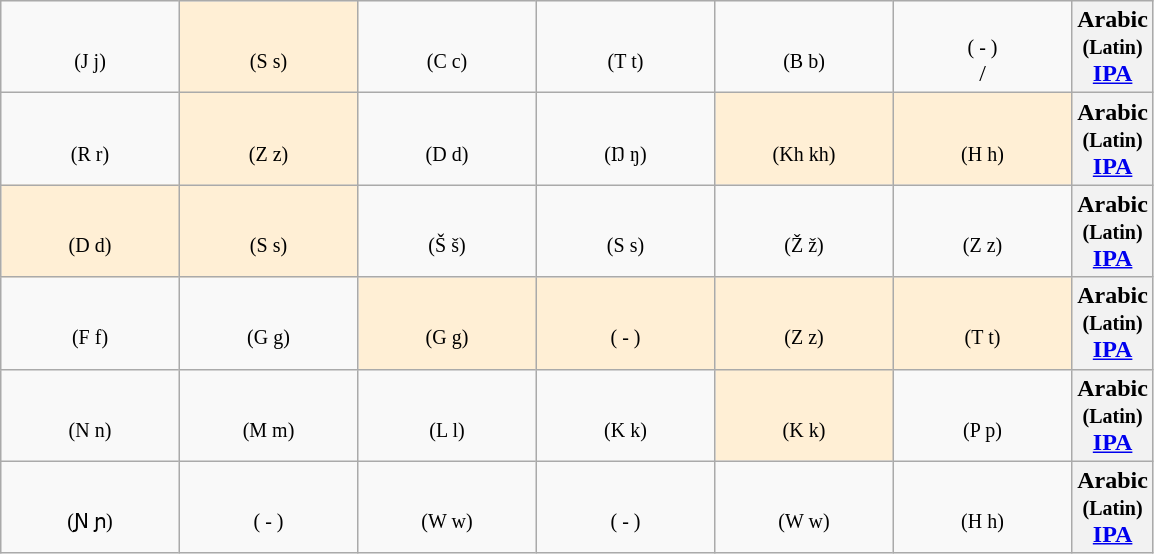<table class="wikitable Unicode" dir="rtl">
<tr>
<th>Arabic<br><small>(Latin)</small><br><a href='#'>IPA</a></th>
<td style="width:7em; text-align:center; padding: 3px;"><span></span><br><small>‌( - )</small><br>/</td>
<td style="width:7em; text-align:center; padding: 3px;"><span></span><br><small>(B b)</small><br></td>
<td style="width:7em; text-align:center; padding: 3px;"><span></span><br><small>(T t)</small><br></td>
<td style="width:7em; text-align:center; padding: 3px;"><span></span><br><small>(C c)</small><br></td>
<td style="width:7em; text-align:center; padding: 3px;" bgcolor="#FFEFD5"><span></span><br><small>(S s)</small><br></td>
<td style="width:7em; text-align:center; padding: 3px;"><span></span><br><small>(J j)</small><br></td>
</tr>
<tr>
<th>Arabic<br><small>(Latin)</small><br><a href='#'>IPA</a></th>
<td style="width:7em; text-align:center; padding: 3px;" bgcolor="#FFEFD5"><span></span><br><small>(H h)</small><br></td>
<td style="width:7em; text-align:center; padding: 3px;" bgcolor="#FFEFD5"><span></span><br><small>(Kh kh)</small><br></td>
<td style="width:7em; text-align:center; padding: 3px;"><span></span><br><small>(Ŋ ŋ)</small><br></td>
<td style="width:7em; text-align:center; padding: 3px;"><span></span><br><small>(D d)</small><br></td>
<td style="width:7em; text-align:center; padding: 3px;" bgcolor="#FFEFD5"><span></span><br><small>(Z z)</small><br></td>
<td style="width:7em; text-align:center; padding: 3px;"><span></span><br><small>(R r)</small><br></td>
</tr>
<tr>
<th>Arabic<br><small>(Latin)</small><br><a href='#'>IPA</a></th>
<td style="width:7em; text-align:center; padding: 3px;"><span></span><br><small>(Z z)</small><br></td>
<td style="width:7em; text-align:center; padding: 3px;"><span></span><br><small>(Ž ž)</small><br></td>
<td style="width:7em; text-align:center; padding: 3px;"><span></span><br><small>(S s)</small><br></td>
<td style="width:7em; text-align:center; padding: 3px;"><span></span><br><small>(Š š)</small><br></td>
<td style="width:7em; text-align:center; padding: 3px;" bgcolor="#FFEFD5"><span></span><br><small>(S s)</small><br></td>
<td style="width:7em; text-align:center; padding: 3px;" bgcolor="#FFEFD5"><span></span><br><small>(D d)</small><br></td>
</tr>
<tr>
<th>Arabic<br><small>(Latin)</small><br><a href='#'>IPA</a></th>
<td style="width:7em; text-align:center; padding: 3px;" bgcolor="#FFEFD5"><span></span><br><small>(T t)</small><br></td>
<td style="width:7em; text-align:center; padding: 3px;" bgcolor="#FFEFD5"><span></span><br><small>(Z z)</small><br></td>
<td style="width:7em; text-align:center; padding: 3px;" bgcolor="#FFEFD5"><span></span><br><small>( - )</small><br></td>
<td style="width:7em; text-align:center; padding: 3px;" bgcolor="#FFEFD5"><span></span><br><small>(G g)</small><br></td>
<td style="width:7em; text-align:center; padding: 3px;"><span></span><br><small>(G g)</small><br></td>
<td style="width:7em; text-align:center; padding: 3px;"><span></span><br><small>(F f)</small><br></td>
</tr>
<tr>
<th>Arabic<br><small>(Latin)</small><br><a href='#'>IPA</a></th>
<td style="width:7em; text-align:center; padding: 3px;"><span></span><br><small>(P p)</small><br></td>
<td style="width:7em; text-align:center; padding: 3px;" bgcolor="#FFEFD5"><span></span><br><small>(K k)</small><br></td>
<td style="width:7em; text-align:center; padding: 3px;"><span></span><br><small>(K k)</small><br></td>
<td style="width:7em; text-align:center; padding: 3px;"><span></span><br><small>(L l)</small><br></td>
<td style="width:7em; text-align:center; padding: 3px;"><span></span><br><small>(M m)</small><br></td>
<td style="width:7em; text-align:center; padding: 3px;"><span></span><br><small>(N n)</small><br></td>
</tr>
<tr>
<th>Arabic<br><small>(Latin)</small><br><a href='#'>IPA</a></th>
<td style="width:7em; text-align:center; padding: 3px;"><span></span><br><small>(H h)</small><br></td>
<td style="width:7em; text-align:center; padding: 3px;"><span></span><br><small>(W w)</small><br></td>
<td style="width:7em; text-align:center; padding: 3px;"><span></span><br><small>( - )</small><br></td>
<td style="width:7em; text-align:center; padding: 3px;"><span></span><br><small>(W w)</small><br></td>
<td style="width:7em; text-align:center; padding: 3px;"><span></span><br><small>( - )</small><br></td>
<td style="width:7em; text-align:center; padding: 3px;"><span></span><br><small>(Ɲ ɲ)</small><br></td>
</tr>
</table>
